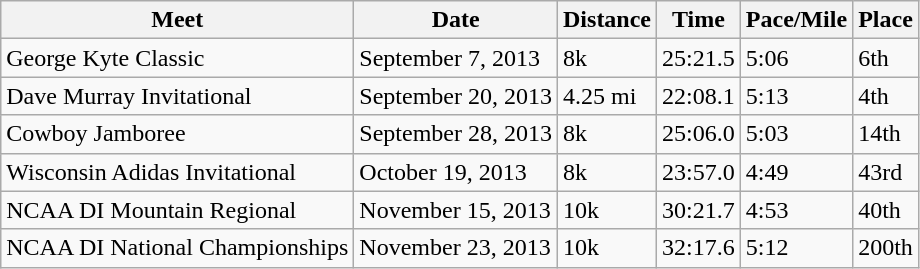<table class="wikitable sortable">
<tr>
<th>Meet</th>
<th>Date</th>
<th>Distance</th>
<th>Time</th>
<th>Pace/Mile</th>
<th>Place</th>
</tr>
<tr>
<td>George Kyte Classic</td>
<td>September 7, 2013</td>
<td>8k</td>
<td>25:21.5</td>
<td>5:06</td>
<td>6th</td>
</tr>
<tr>
<td>Dave Murray Invitational</td>
<td>September 20, 2013</td>
<td>4.25 mi</td>
<td>22:08.1</td>
<td>5:13</td>
<td>4th</td>
</tr>
<tr>
<td>Cowboy Jamboree</td>
<td>September 28, 2013</td>
<td>8k</td>
<td>25:06.0</td>
<td>5:03</td>
<td>14th</td>
</tr>
<tr>
<td>Wisconsin Adidas Invitational</td>
<td>October 19, 2013</td>
<td>8k</td>
<td>23:57.0</td>
<td>4:49</td>
<td>43rd</td>
</tr>
<tr>
<td>NCAA DI Mountain Regional</td>
<td>November 15, 2013</td>
<td>10k</td>
<td>30:21.7</td>
<td>4:53</td>
<td>40th</td>
</tr>
<tr>
<td>NCAA DI National Championships</td>
<td>November 23, 2013</td>
<td>10k</td>
<td>32:17.6</td>
<td>5:12</td>
<td>200th</td>
</tr>
</table>
